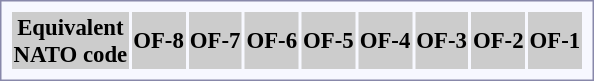<table style="border:1px solid #8888aa; background-color:#f7f8ff; padding:5px; font-size:95%; margin: 0px 12px 12px 0px;">
<tr style="background-color:#CCCCCC; text-align:center;">
<th>Equivalent<br>NATO code</th>
<th colspan=6>OF-8</th>
<th colspan=2>OF-7</th>
<th colspan=2>OF-6</th>
<th colspan=2>OF-5</th>
<th colspan=2>OF-4</th>
<th colspan=2>OF-3</th>
<th colspan=2>OF-2</th>
<th colspan=6>OF-1</th>
</tr>
</table>
